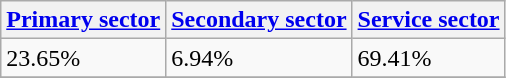<table class="wikitable" border="1">
<tr>
<th><a href='#'>Primary sector</a></th>
<th><a href='#'>Secondary sector</a></th>
<th><a href='#'>Service sector</a></th>
</tr>
<tr>
<td>23.65%</td>
<td>6.94%</td>
<td>69.41%</td>
</tr>
<tr>
</tr>
</table>
